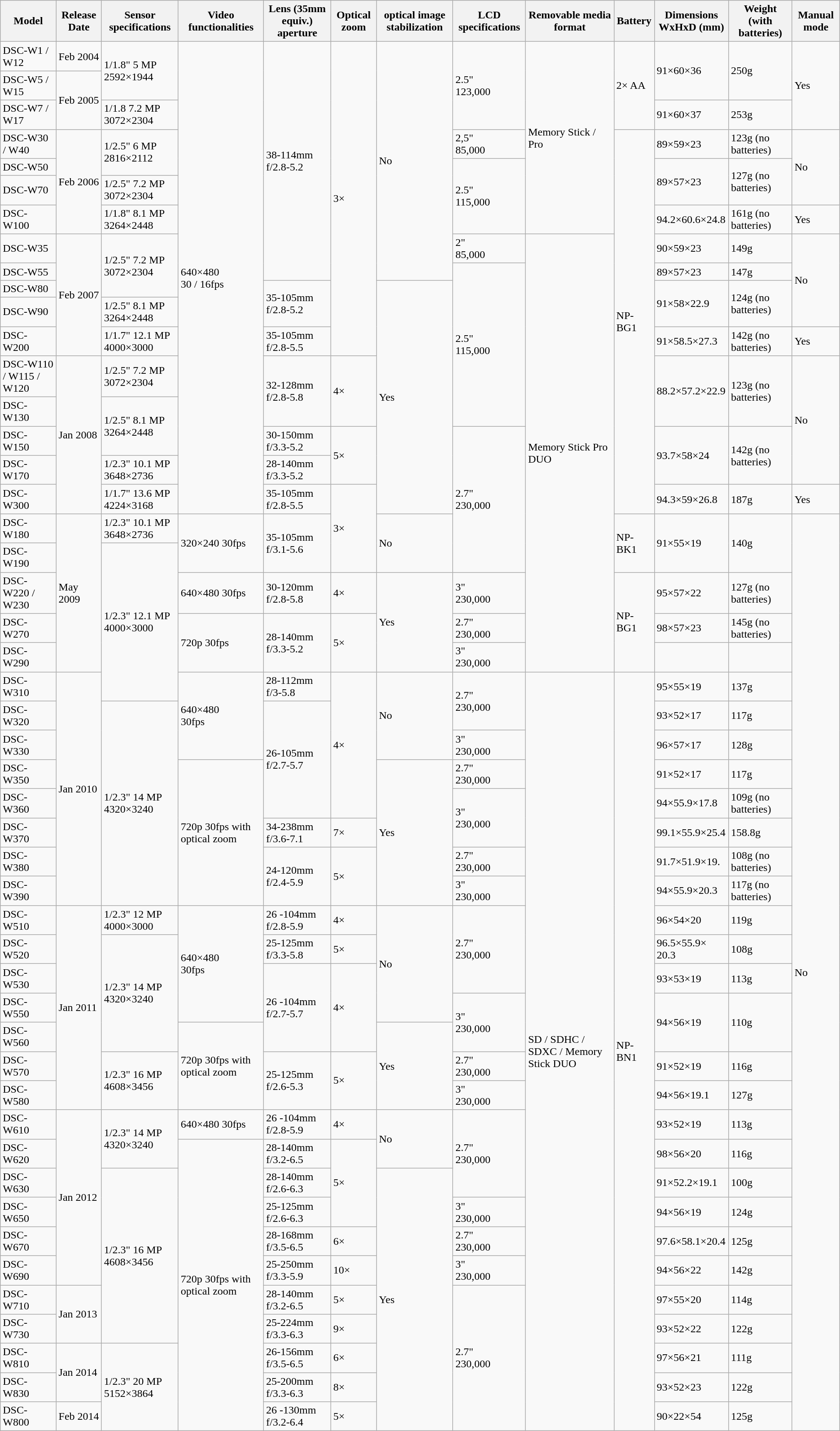<table class="wikitable">
<tr>
<th>Model</th>
<th>Release Date</th>
<th>Sensor specifications</th>
<th>Video functionalities</th>
<th>Lens (35mm equiv.) aperture</th>
<th>Optical zoom</th>
<th>optical image stabilization</th>
<th>LCD specifications</th>
<th>Removable media format</th>
<th>Battery</th>
<th>Dimensions<br>WxHxD (mm)</th>
<th>Weight (with batteries)</th>
<th>Manual mode</th>
</tr>
<tr>
<td>DSC-W1 / W12</td>
<td>Feb 2004</td>
<td rowspan="2">1/1.8" 5 MP 2592×1944</td>
<td rowspan="17">640×480<br>30 / 16fps</td>
<td rowspan="9">38-114mm<br>f/2.8-5.2</td>
<td rowspan="12">3×</td>
<td rowspan="9">No</td>
<td rowspan="3">2.5"<br>123,000</td>
<td rowspan="7">Memory Stick / Pro</td>
<td rowspan="3">2× AA</td>
<td rowspan="2">91×60×36</td>
<td rowspan="2">250g</td>
<td rowspan="3">Yes</td>
</tr>
<tr>
<td>DSC-W5 / W15</td>
<td rowspan="2">Feb 2005</td>
</tr>
<tr>
<td>DSC-W7 / W17</td>
<td>1/1.8 7.2 MP<br>3072×2304</td>
<td>91×60×37</td>
<td>253g</td>
</tr>
<tr>
<td>DSC-W30 / W40</td>
<td rowspan="4">Feb 2006</td>
<td rowspan="2">1/2.5" 6 MP<br>2816×2112</td>
<td>2,5"<br>85,000</td>
<td rowspan="14">NP-BG1</td>
<td>89×59×23</td>
<td>123g (no batteries)</td>
<td rowspan="3">No</td>
</tr>
<tr>
<td>DSC-W50</td>
<td rowspan="3">2.5"<br>115,000</td>
<td rowspan="2">89×57×23</td>
<td rowspan="2">127g (no batteries)</td>
</tr>
<tr>
<td>DSC-W70</td>
<td>1/2.5" 7.2 MP<br>3072×2304</td>
</tr>
<tr>
<td>DSC-W100</td>
<td>1/1.8" 8.1 MP<br>3264×2448</td>
<td>94.2×60.6×24.8</td>
<td>161g (no batteries)</td>
<td>Yes</td>
</tr>
<tr>
<td>DSC-W35</td>
<td rowspan="5">Feb 2007</td>
<td rowspan="3">1/2.5" 7.2 MP<br>3072×2304</td>
<td>2"<br>85,000</td>
<td rowspan="15">Memory Stick Pro DUO</td>
<td>90×59×23</td>
<td>149g</td>
<td rowspan="4">No</td>
</tr>
<tr>
<td>DSC-W55</td>
<td rowspan="6">2.5"<br>115,000</td>
<td>89×57×23</td>
<td>147g</td>
</tr>
<tr>
<td>DSC-W80</td>
<td rowspan="2">35-105mm<br>f/2.8-5.2</td>
<td rowspan="8">Yes</td>
<td rowspan="2">91×58×22.9</td>
<td rowspan="2">124g (no batteries)</td>
</tr>
<tr>
<td>DSC-W90</td>
<td>1/2.5" 8.1 MP<br>3264×2448</td>
</tr>
<tr>
<td>DSC-W200</td>
<td>1/1.7" 12.1 MP<br>4000×3000</td>
<td>35-105mm<br>f/2.8-5.5</td>
<td>91×58.5×27.3</td>
<td>142g (no batteries)</td>
<td>Yes</td>
</tr>
<tr>
<td>DSC-W110 / W115 / W120</td>
<td rowspan="5">Jan 2008</td>
<td>1/2.5" 7.2 MP<br>3072×2304</td>
<td rowspan="2">32-128mm<br>f/2.8-5.8</td>
<td rowspan="2">4×</td>
<td rowspan="2">88.2×57.2×22.9</td>
<td rowspan="2">123g (no batteries)</td>
<td rowspan="4">No</td>
</tr>
<tr>
<td>DSC-W130</td>
<td rowspan="2">1/2.5" 8.1 MP<br>3264×2448</td>
</tr>
<tr>
<td>DSC-W150</td>
<td>30-150mm<br>f/3.3-5.2</td>
<td rowspan="2">5×</td>
<td rowspan="5">2.7"<br>230,000</td>
<td rowspan="2">93.7×58×24</td>
<td rowspan="2">142g (no batteries)</td>
</tr>
<tr>
<td>DSC-W170</td>
<td>1/2.3" 10.1 MP<br>3648×2736</td>
<td>28-140mm<br>f/3.3-5.2</td>
</tr>
<tr>
<td>DSC-W300</td>
<td>1/1.7" 13.6 MP<br>4224×3168</td>
<td>35-105mm<br>f/2.8-5.5</td>
<td rowspan="3">3×</td>
<td>94.3×59×26.8</td>
<td>187g</td>
<td>Yes</td>
</tr>
<tr>
<td>DSC-W180</td>
<td rowspan="5">May 2009</td>
<td>1/2.3" 10.1 MP<br>3648×2736</td>
<td rowspan="2">320×240 30fps</td>
<td rowspan="2">35-105mm<br>f/3.1-5.6</td>
<td rowspan="2">No</td>
<td rowspan="2">NP-BK1</td>
<td rowspan="2">91×55×19</td>
<td rowspan="2">140g</td>
<td rowspan="31">No</td>
</tr>
<tr>
<td>DSC-W190</td>
<td rowspan="5">1/2.3" 12.1 MP<br>4000×3000</td>
</tr>
<tr>
<td>DSC-W220 / W230</td>
<td>640×480 30fps</td>
<td>30-120mm<br>f/2.8-5.8</td>
<td>4×</td>
<td rowspan="3">Yes</td>
<td>3"<br>230,000</td>
<td rowspan="3">NP-BG1</td>
<td>95×57×22</td>
<td>127g (no batteries)</td>
</tr>
<tr>
<td>DSC-W270</td>
<td rowspan="2">720p 30fps</td>
<td rowspan="2">28-140mm<br>f/3.3-5.2</td>
<td rowspan="2">5×</td>
<td>2.7"<br>230,000</td>
<td>98×57×23</td>
<td>145g (no batteries)</td>
</tr>
<tr>
<td>DSC-W290</td>
<td>3"<br>230,000</td>
<td></td>
<td></td>
</tr>
<tr>
<td>DSC-W310</td>
<td rowspan="8">Jan 2010</td>
<td rowspan="3">640×480<br>30fps</td>
<td>28-112mm<br>f/3-5.8</td>
<td rowspan="5">4×</td>
<td rowspan="3">No</td>
<td rowspan="2">2.7"<br>230,000</td>
<td rowspan="26">SD / SDHC / SDXC / Memory Stick DUO</td>
<td rowspan="26">NP-BN1</td>
<td>95×55×19</td>
<td>137g</td>
</tr>
<tr>
<td>DSC-W320</td>
<td rowspan="7">1/2.3" 14 MP<br>4320×3240</td>
<td rowspan="4">26-105mm<br>f/2.7-5.7</td>
<td>93×52×17</td>
<td>117g</td>
</tr>
<tr>
<td>DSC-W330</td>
<td>3"<br>230,000</td>
<td>96×57×17</td>
<td>128g</td>
</tr>
<tr>
<td>DSC-W350</td>
<td rowspan="5">720p 30fps with optical zoom</td>
<td rowspan="5">Yes</td>
<td>2.7"<br>230,000</td>
<td>91×52×17</td>
<td>117g</td>
</tr>
<tr>
<td>DSC-W360</td>
<td rowspan="2">3"<br>230,000</td>
<td>94×55.9×17.8</td>
<td>109g (no batteries)</td>
</tr>
<tr>
<td>DSC-W370</td>
<td>34-238mm<br>f/3.6-7.1</td>
<td>7×</td>
<td>99.1×55.9×25.4</td>
<td>158.8g</td>
</tr>
<tr>
<td>DSC-W380</td>
<td rowspan="2">24-120mm<br>f/2.4-5.9</td>
<td rowspan="2">5×</td>
<td>2.7"<br>230,000</td>
<td>91.7×51.9×19.</td>
<td>108g (no batteries)</td>
</tr>
<tr>
<td>DSC-W390</td>
<td>3"<br>230,000</td>
<td>94×55.9×20.3</td>
<td>117g (no batteries)</td>
</tr>
<tr>
<td>DSC-W510</td>
<td rowspan="7">Jan 2011</td>
<td>1/2.3" 12 MP<br>4000×3000</td>
<td rowspan="4">640×480<br>30fps</td>
<td>26 -104mm<br>f/2.8-5.9</td>
<td>4×</td>
<td rowspan="4">No</td>
<td rowspan="3">2.7"<br>230,000</td>
<td>96×54×20</td>
<td>119g</td>
</tr>
<tr>
<td>DSC-W520</td>
<td rowspan="4">1/2.3" 14 MP<br>4320×3240</td>
<td>25-125mm<br>f/3.3-5.8</td>
<td>5×</td>
<td>96.5×55.9× 20.3</td>
<td>108g</td>
</tr>
<tr>
<td>DSC-W530</td>
<td rowspan="3">26 -104mm<br>f/2.7-5.7</td>
<td rowspan="3">4×</td>
<td>93×53×19</td>
<td>113g</td>
</tr>
<tr>
<td>DSC-W550</td>
<td rowspan="2">3"<br>230,000</td>
<td rowspan="2">94×56×19</td>
<td rowspan="2">110g</td>
</tr>
<tr>
<td>DSC-W560</td>
<td rowspan="3">720p 30fps with optical zoom</td>
<td rowspan="3">Yes</td>
</tr>
<tr>
<td>DSC-W570</td>
<td rowspan="2">1/2.3" 16 MP<br>4608×3456</td>
<td rowspan="2">25-125mm<br>f/2.6-5.3</td>
<td rowspan="2">5×</td>
<td>2.7"<br>230,000</td>
<td>91×52×19</td>
<td>116g</td>
</tr>
<tr>
<td>DSC-W580</td>
<td>3"<br>230,000</td>
<td>94×56×19.1</td>
<td>127g</td>
</tr>
<tr>
<td>DSC-W610</td>
<td rowspan="6">Jan 2012</td>
<td rowspan="2">1/2.3" 14 MP<br>4320×3240</td>
<td>640×480 30fps</td>
<td>26 -104mm<br>f/2.8-5.9</td>
<td>4×</td>
<td rowspan="2">No</td>
<td rowspan="3">2.7"<br>230,000</td>
<td>93×52×19</td>
<td>113g</td>
</tr>
<tr>
<td>DSC-W620</td>
<td rowspan="10">720p 30fps with optical zoom</td>
<td>28-140mm f/3.2-6.5</td>
<td rowspan="3">5×</td>
<td>98×56×20</td>
<td>116g</td>
</tr>
<tr>
<td>DSC-W630</td>
<td rowspan="6">1/2.3" 16 MP<br>4608×3456</td>
<td>28-140mm f/2.6-6.3</td>
<td rowspan="9">Yes</td>
<td>91×52.2×19.1</td>
<td>100g</td>
</tr>
<tr>
<td>DSC-W650</td>
<td>25-125mm<br>f/2.6-6.3</td>
<td>3"<br>230,000</td>
<td>94×56×19</td>
<td>124g</td>
</tr>
<tr>
<td>DSC-W670</td>
<td>28-168mm f/3.5-6.5</td>
<td>6×</td>
<td>2.7"<br>230,000</td>
<td>97.6×58.1×20.4</td>
<td>125g</td>
</tr>
<tr>
<td>DSC-W690</td>
<td>25-250mm f/3.3-5.9</td>
<td>10×</td>
<td>3"<br>230,000</td>
<td>94×56×22</td>
<td>142g</td>
</tr>
<tr>
<td>DSC-W710</td>
<td rowspan="2">Jan 2013</td>
<td>28-140mm f/3.2-6.5</td>
<td>5×</td>
<td rowspan="5">2.7"<br>230,000</td>
<td>97×55×20</td>
<td>114g</td>
</tr>
<tr>
<td>DSC-W730</td>
<td>25-224mm f/3.3-6.3</td>
<td>9×</td>
<td>93×52×22</td>
<td>122g</td>
</tr>
<tr>
<td>DSC-W810</td>
<td rowspan="2">Jan 2014</td>
<td rowspan="3">1/2.3" 20 MP<br>5152×3864</td>
<td>26-156mm f/3.5-6.5</td>
<td>6×</td>
<td>97×56×21</td>
<td>111g</td>
</tr>
<tr>
<td>DSC-W830</td>
<td>25-200mm f/3.3-6.3</td>
<td>8×</td>
<td>93×52×23</td>
<td>122g</td>
</tr>
<tr>
<td>DSC-W800</td>
<td>Feb 2014</td>
<td>26 -130mm f/3.2-6.4</td>
<td>5×</td>
<td>90×22×54</td>
<td>125g</td>
</tr>
</table>
